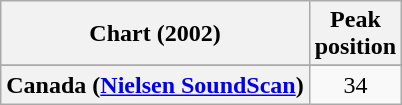<table class="wikitable sortable plainrowheaders" style="text-align:center">
<tr>
<th>Chart (2002)</th>
<th>Peak<br>position</th>
</tr>
<tr>
</tr>
<tr>
<th scope="row">Canada (<a href='#'>Nielsen SoundScan</a>)</th>
<td>34</td>
</tr>
</table>
